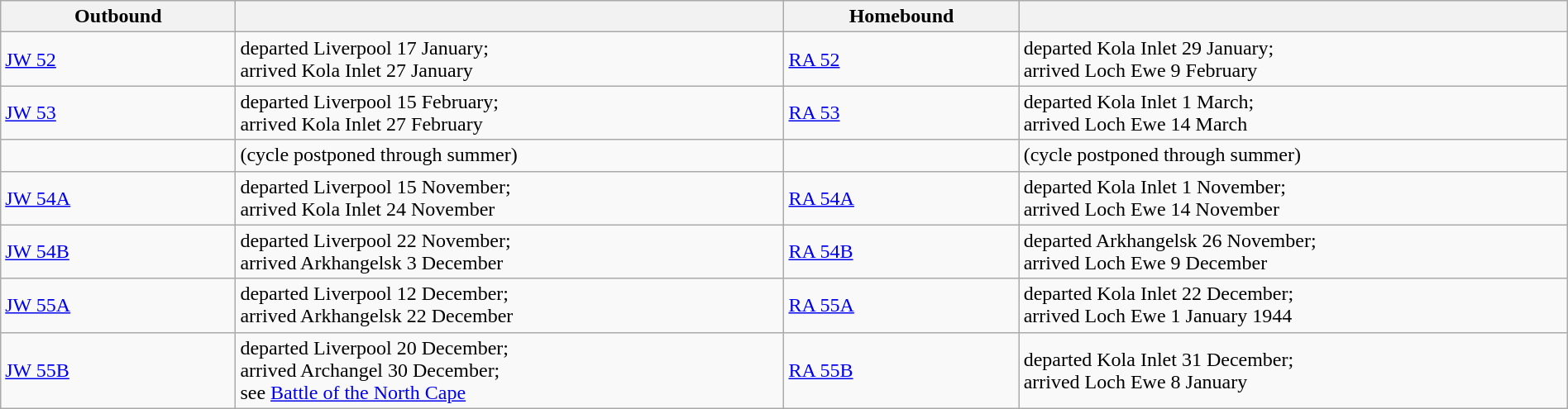<table class="wikitable" width="100%">
<tr>
<th width="15%">Outbound</th>
<th width="35%"></th>
<th width="15%">Homebound</th>
<th width="35%"></th>
</tr>
<tr>
<td><a href='#'>JW 52</a></td>
<td>departed Liverpool 17 January;<br>arrived Kola Inlet 27 January</td>
<td><a href='#'>RA 52</a></td>
<td>departed  Kola Inlet 29 January;<br>arrived Loch Ewe 9 February</td>
</tr>
<tr>
<td><a href='#'>JW 53</a></td>
<td>departed Liverpool 15 February;<br>arrived Kola Inlet 27 February</td>
<td><a href='#'>RA 53</a></td>
<td>departed Kola Inlet 1 March;<br>arrived Loch Ewe 14 March</td>
</tr>
<tr>
<td></td>
<td>(cycle postponed through summer)</td>
<td></td>
<td>(cycle postponed through summer)</td>
</tr>
<tr>
<td><a href='#'>JW 54A</a></td>
<td>departed Liverpool 15 November;<br>arrived Kola Inlet 24 November</td>
<td><a href='#'>RA 54A</a></td>
<td>departed Kola Inlet 1 November;<br>arrived Loch Ewe 14 November</td>
</tr>
<tr>
<td><a href='#'>JW 54B</a></td>
<td>departed Liverpool 22 November;<br>arrived Arkhangelsk 3 December</td>
<td><a href='#'>RA 54B</a></td>
<td>departed Arkhangelsk 26 November;<br>arrived Loch Ewe 9 December</td>
</tr>
<tr>
<td><a href='#'>JW 55A</a></td>
<td>departed Liverpool 12 December;<br>arrived Arkhangelsk 22 December</td>
<td><a href='#'>RA 55A</a></td>
<td>departed Kola Inlet 22 December;<br>arrived Loch Ewe 1 January 1944</td>
</tr>
<tr>
<td><a href='#'>JW 55B</a></td>
<td>departed Liverpool 20 December;<br>arrived Archangel 30 December;<br>see <a href='#'>Battle of the North Cape</a></td>
<td><a href='#'>RA 55B</a></td>
<td>departed Kola Inlet 31 December;<br>arrived Loch Ewe 8 January</td>
</tr>
</table>
